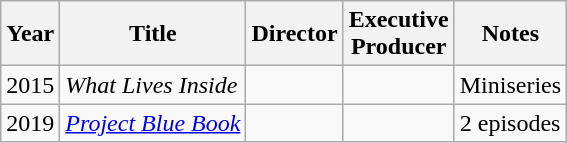<table class="wikitable">
<tr>
<th>Year</th>
<th>Title</th>
<th>Director</th>
<th>Executive<br>Producer</th>
<th>Notes</th>
</tr>
<tr>
<td>2015</td>
<td><em>What Lives Inside</em></td>
<td></td>
<td></td>
<td>Miniseries</td>
</tr>
<tr>
<td>2019</td>
<td><em><a href='#'>Project Blue Book</a></em></td>
<td></td>
<td></td>
<td>2 episodes</td>
</tr>
</table>
